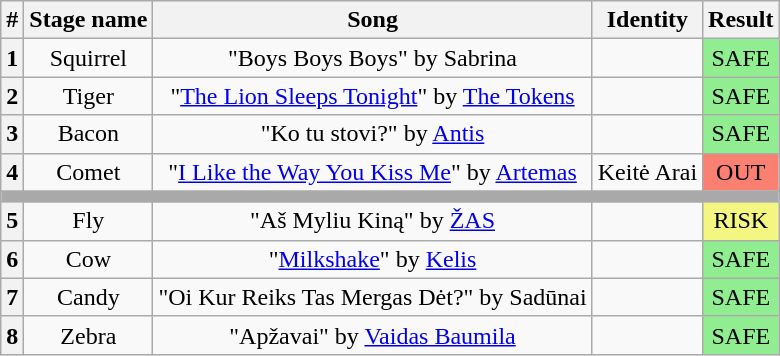<table class="wikitable plainrowheaders" style="text-align: center;">
<tr>
<th>#</th>
<th>Stage name</th>
<th>Song</th>
<th>Identity</th>
<th>Result</th>
</tr>
<tr>
<th>1</th>
<td>Squirrel</td>
<td>"Boys Boys Boys" by Sabrina</td>
<td></td>
<td bgcolor="lightgreen">SAFE</td>
</tr>
<tr>
<th>2</th>
<td>Tiger</td>
<td>"<a href='#'>The Lion Sleeps Tonight</a>" by <a href='#'>The Tokens</a></td>
<td></td>
<td bgcolor="lightgreen">SAFE</td>
</tr>
<tr>
<th>3</th>
<td>Bacon</td>
<td>"Ko tu stovi?" by <a href='#'>Antis</a></td>
<td></td>
<td bgcolor="lightgreen">SAFE</td>
</tr>
<tr>
<th>4</th>
<td>Comet</td>
<td>"<a href='#'>I Like the Way You Kiss Me</a>" by <a href='#'>Artemas</a></td>
<td>Keitė Arai</td>
<td bgcolor="salmon">OUT</td>
</tr>
<tr>
<td colspan="5" style="background:darkgray"></td>
</tr>
<tr>
<th>5</th>
<td>Fly</td>
<td>"Aš Myliu Kiną" by <a href='#'>ŽAS</a></td>
<td></td>
<td bgcolor="#F3F781">RISK</td>
</tr>
<tr>
<th>6</th>
<td>Cow</td>
<td>"<a href='#'>Milkshake</a>" by <a href='#'>Kelis</a></td>
<td></td>
<td bgcolor="lightgreen">SAFE</td>
</tr>
<tr>
<th>7</th>
<td>Candy</td>
<td>"Oi Kur Reiks Tas Mergas Dėt?" by Sadūnai</td>
<td></td>
<td bgcolor="lightgreen">SAFE</td>
</tr>
<tr>
<th>8</th>
<td>Zebra</td>
<td>"Apžavai" by <a href='#'>Vaidas Baumila</a></td>
<td></td>
<td bgcolor="lightgreen">SAFE</td>
</tr>
</table>
